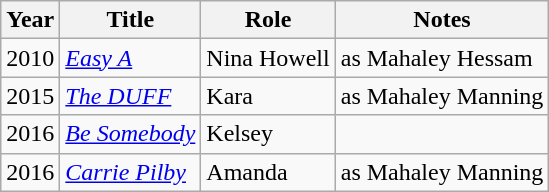<table class="wikitable sortable">
<tr>
<th>Year</th>
<th>Title</th>
<th>Role</th>
<th class="unsortable">Notes</th>
</tr>
<tr>
<td>2010</td>
<td><em><a href='#'>Easy A</a></em></td>
<td>Nina Howell</td>
<td>as Mahaley Hessam</td>
</tr>
<tr>
<td>2015</td>
<td><em><a href='#'>The DUFF</a></em></td>
<td>Kara</td>
<td>as Mahaley Manning</td>
</tr>
<tr>
<td>2016</td>
<td><em><a href='#'>Be Somebody</a></em></td>
<td>Kelsey</td>
<td></td>
</tr>
<tr>
<td>2016</td>
<td><em><a href='#'>Carrie Pilby</a></em></td>
<td>Amanda</td>
<td>as Mahaley Manning</td>
</tr>
</table>
